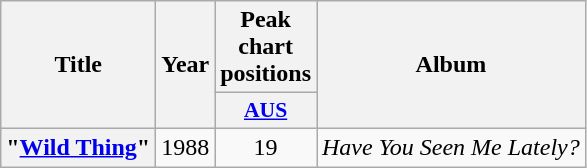<table class="wikitable plainrowheaders" style="text-align:center;">
<tr>
<th scope="col" rowspan="2">Title</th>
<th scope="col" rowspan="2">Year</th>
<th scope="col" colspan="1">Peak chart positions</th>
<th scope="col" rowspan="2">Album</th>
</tr>
<tr>
<th scope="col" style="width:3em;font-size:90%;"><a href='#'>AUS</a><br></th>
</tr>
<tr>
<th scope="row">"<a href='#'>Wild Thing</a>"</th>
<td>1988</td>
<td>19</td>
<td><em>Have You Seen Me Lately?</em></td>
</tr>
</table>
